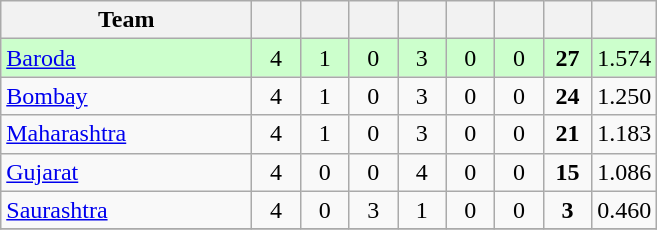<table class="wikitable" style="text-align:center">
<tr>
<th style="width:160px">Team</th>
<th style="width:25px"></th>
<th style="width:25px"></th>
<th style="width:25px"></th>
<th style="width:25px"></th>
<th style="width:25px"></th>
<th style="width:25px"></th>
<th style="width:25px"></th>
<th style="width:25px;"></th>
</tr>
<tr style="background:#cfc;">
<td style="text-align:left"><a href='#'>Baroda</a></td>
<td>4</td>
<td>1</td>
<td>0</td>
<td>3</td>
<td>0</td>
<td>0</td>
<td><strong>27</strong></td>
<td>1.574</td>
</tr>
<tr>
<td style="text-align:left"><a href='#'>Bombay</a></td>
<td>4</td>
<td>1</td>
<td>0</td>
<td>3</td>
<td>0</td>
<td>0</td>
<td><strong>24</strong></td>
<td>1.250</td>
</tr>
<tr>
<td style="text-align:left"><a href='#'>Maharashtra</a></td>
<td>4</td>
<td>1</td>
<td>0</td>
<td>3</td>
<td>0</td>
<td>0</td>
<td><strong>21</strong></td>
<td>1.183</td>
</tr>
<tr>
<td style="text-align:left"><a href='#'>Gujarat</a></td>
<td>4</td>
<td>0</td>
<td>0</td>
<td>4</td>
<td>0</td>
<td>0</td>
<td><strong>15</strong></td>
<td>1.086</td>
</tr>
<tr>
<td style="text-align:left"><a href='#'>Saurashtra</a></td>
<td>4</td>
<td>0</td>
<td>3</td>
<td>1</td>
<td>0</td>
<td>0</td>
<td><strong>3</strong></td>
<td>0.460</td>
</tr>
<tr>
</tr>
</table>
